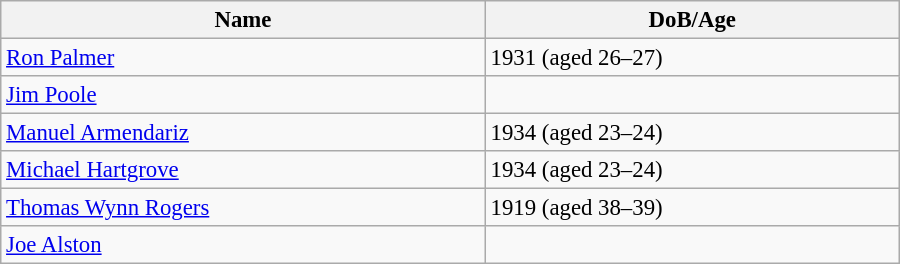<table class="wikitable" style="width:600px; font-size:95%;">
<tr>
<th align="left">Name</th>
<th align="left">DoB/Age</th>
</tr>
<tr>
<td align="left"><a href='#'>Ron Palmer</a></td>
<td align="left">1931 (aged 26–27)</td>
</tr>
<tr>
<td align="left"><a href='#'>Jim Poole</a></td>
<td align="left"></td>
</tr>
<tr>
<td align="left"><a href='#'>Manuel Armendariz</a></td>
<td align="left">1934 (aged 23–24)</td>
</tr>
<tr>
<td align="left"><a href='#'>Michael Hartgrove</a></td>
<td align="left">1934 (aged 23–24)</td>
</tr>
<tr>
<td align="left"><a href='#'>Thomas Wynn Rogers</a></td>
<td align="left">1919 (aged 38–39)</td>
</tr>
<tr>
<td align="left"><a href='#'>Joe Alston</a></td>
<td align="left"></td>
</tr>
</table>
